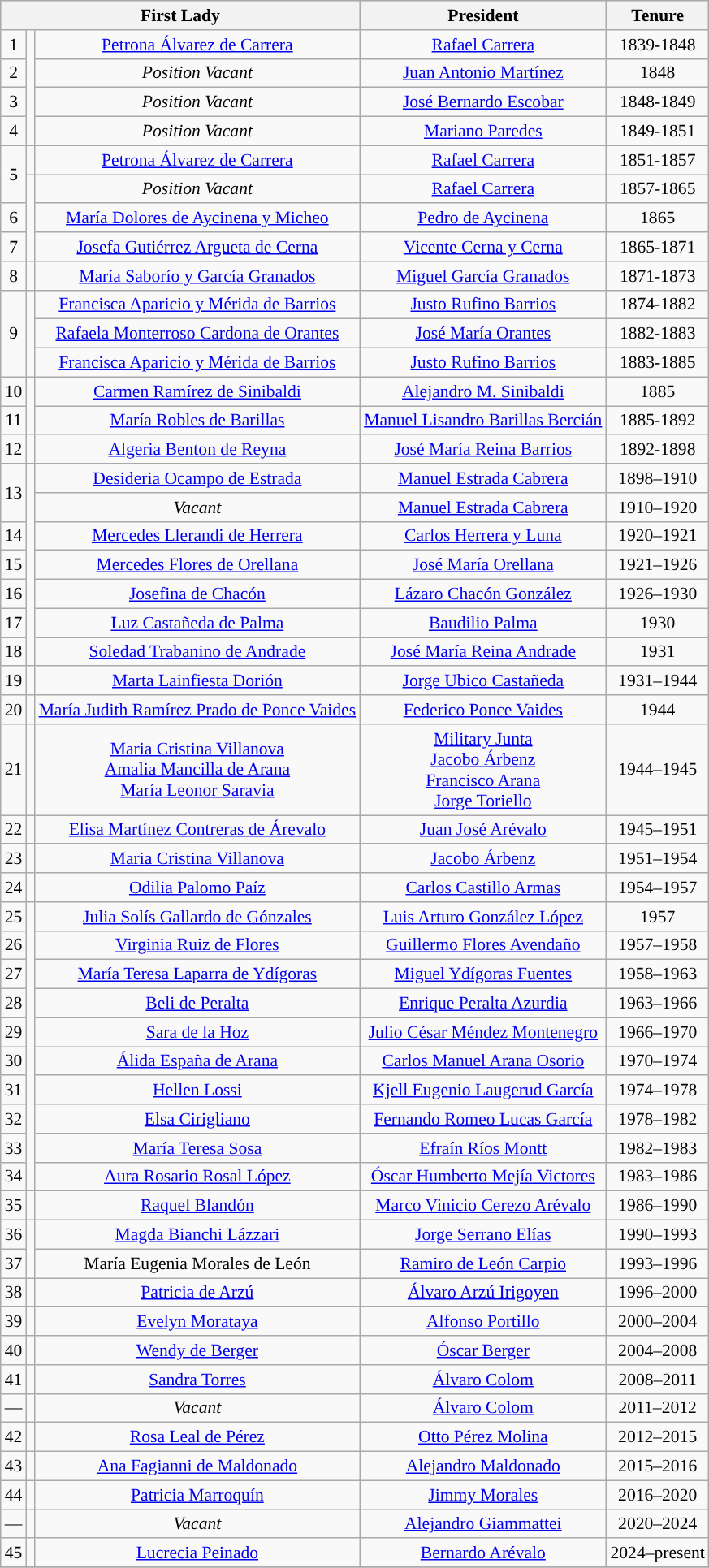<table class="wikitable" style="text-align:center; font-size:0.9em;" align=center>
<tr style="background:#cccccc">
<th colspan=3>First Lady</th>
<th>President</th>
<th>Tenure</th>
</tr>
<tr>
<td>1</td>
<td rowspan=4></td>
<td><a href='#'>Petrona Álvarez de Carrera</a></td>
<td><a href='#'>Rafael Carrera</a></td>
<td>1839-1848</td>
</tr>
<tr>
<td>2</td>
<td><em>Position Vacant</em></td>
<td><a href='#'>Juan Antonio Martínez</a></td>
<td>1848</td>
</tr>
<tr>
<td>3</td>
<td><em>Position Vacant</em></td>
<td><a href='#'>José Bernardo Escobar</a></td>
<td>1848-1849</td>
</tr>
<tr>
<td>4</td>
<td><em>Position Vacant</em></td>
<td><a href='#'>Mariano Paredes</a></td>
<td>1849-1851</td>
</tr>
<tr>
<td rowspan=2>5</td>
<td></td>
<td><a href='#'>Petrona Álvarez de Carrera</a></td>
<td><a href='#'>Rafael Carrera</a></td>
<td>1851-1857</td>
</tr>
<tr>
<td rowspan=3></td>
<td><em>Position Vacant</em></td>
<td><a href='#'>Rafael Carrera</a></td>
<td>1857-1865</td>
</tr>
<tr>
<td>6</td>
<td><a href='#'>María Dolores de Aycinena y Micheo</a></td>
<td><a href='#'>Pedro de Aycinena</a></td>
<td>1865</td>
</tr>
<tr>
<td>7</td>
<td><a href='#'>Josefa Gutiérrez Argueta de Cerna</a></td>
<td><a href='#'>Vicente Cerna y Cerna</a></td>
<td>1865-1871</td>
</tr>
<tr>
<td>8</td>
<td></td>
<td><a href='#'>María Saborío y García Granados</a></td>
<td><a href='#'>Miguel García Granados</a></td>
<td>1871-1873</td>
</tr>
<tr>
<td rowspan="3">9</td>
<td rowspan="3"></td>
<td><a href='#'>Francisca Aparicio y Mérida de Barrios</a></td>
<td><a href='#'>Justo Rufino Barrios</a></td>
<td>1874-1882</td>
</tr>
<tr>
<td><a href='#'>Rafaela Monterroso Cardona de Orantes</a></td>
<td><a href='#'>José María Orantes</a></td>
<td>1882-1883</td>
</tr>
<tr>
<td><a href='#'>Francisca Aparicio y Mérida de Barrios</a></td>
<td><a href='#'>Justo Rufino Barrios</a></td>
<td>1883-1885</td>
</tr>
<tr>
<td>10</td>
<td rowspan=2></td>
<td><a href='#'>Carmen Ramírez de Sinibaldi</a></td>
<td><a href='#'>Alejandro M. Sinibaldi</a></td>
<td>1885</td>
</tr>
<tr>
<td>11</td>
<td><a href='#'>María Robles de Barillas</a></td>
<td><a href='#'>Manuel Lisandro Barillas Bercián</a></td>
<td>1885-1892</td>
</tr>
<tr>
<td>12</td>
<td></td>
<td><a href='#'>Algeria Benton de Reyna</a></td>
<td><a href='#'>José María Reina Barrios</a></td>
<td>1892-1898</td>
</tr>
<tr>
<td rowspan="2">13</td>
<td rowspan=7></td>
<td><a href='#'>Desideria Ocampo de Estrada</a></td>
<td><a href='#'>Manuel Estrada Cabrera</a></td>
<td>1898–1910</td>
</tr>
<tr>
<td><em>Vacant</em></td>
<td><a href='#'>Manuel Estrada Cabrera</a></td>
<td>1910–1920</td>
</tr>
<tr>
<td>14</td>
<td><a href='#'>Mercedes Llerandi de Herrera</a></td>
<td><a href='#'>Carlos Herrera y Luna</a></td>
<td>1920–1921</td>
</tr>
<tr>
<td>15</td>
<td><a href='#'>Mercedes Flores de Orellana</a></td>
<td><a href='#'>José María Orellana</a></td>
<td>1921–1926</td>
</tr>
<tr>
<td>16</td>
<td><a href='#'>Josefina de Chacón</a></td>
<td><a href='#'>Lázaro Chacón González</a></td>
<td>1926–1930</td>
</tr>
<tr>
<td>17</td>
<td><a href='#'>Luz Castañeda de Palma</a></td>
<td><a href='#'>Baudilio Palma</a></td>
<td>1930</td>
</tr>
<tr>
<td>18</td>
<td><a href='#'>Soledad Trabanino de Andrade</a></td>
<td><a href='#'>José María Reina Andrade</a></td>
<td>1931</td>
</tr>
<tr>
<td>19</td>
<td></td>
<td><a href='#'>Marta Lainfiesta Dorión</a></td>
<td><a href='#'>Jorge Ubico Castañeda</a></td>
<td>1931–1944</td>
</tr>
<tr>
<td>20</td>
<td></td>
<td><a href='#'>María Judith Ramírez Prado de Ponce Vaides</a></td>
<td><a href='#'>Federico Ponce Vaides</a></td>
<td>1944</td>
</tr>
<tr>
<td>21</td>
<td></td>
<td><a href='#'>Maria Cristina Villanova</a><br><a href='#'>Amalia Mancilla de Arana</a><br><a href='#'>María Leonor Saravia</a></td>
<td><a href='#'>Military Junta</a><br><a href='#'>Jacobo Árbenz</a><br><a href='#'>Francisco Arana</a><br><a href='#'>Jorge Toriello</a></td>
<td>1944–1945</td>
</tr>
<tr style="background:">
<td>22</td>
<td></td>
<td><a href='#'>Elisa Martínez Contreras de Árevalo</a></td>
<td><a href='#'>Juan José Arévalo</a></td>
<td>1945–1951</td>
</tr>
<tr style="background:">
<td>23</td>
<td></td>
<td><a href='#'>Maria Cristina Villanova</a></td>
<td><a href='#'>Jacobo Árbenz</a></td>
<td>1951–1954</td>
</tr>
<tr style="background:">
<td>24</td>
<td></td>
<td><a href='#'>Odilia Palomo Paíz</a></td>
<td><a href='#'>Carlos Castillo Armas</a></td>
<td>1954–1957</td>
</tr>
<tr>
<td>25</td>
<td rowspan=10></td>
<td><a href='#'>Julia Solís Gallardo de Gónzales</a></td>
<td><a href='#'>Luis Arturo González López</a></td>
<td>1957</td>
</tr>
<tr>
<td>26</td>
<td><a href='#'>Virginia Ruiz de Flores</a></td>
<td><a href='#'>Guillermo Flores Avendaño</a></td>
<td>1957–1958</td>
</tr>
<tr style="background:">
<td>27</td>
<td><a href='#'>María Teresa Laparra de Ydígoras</a></td>
<td><a href='#'>Miguel Ydígoras Fuentes</a></td>
<td>1958–1963</td>
</tr>
<tr>
<td>28</td>
<td><a href='#'>Beli de Peralta</a></td>
<td><a href='#'>Enrique Peralta Azurdia</a></td>
<td>1963–1966</td>
</tr>
<tr style="background:">
<td>29</td>
<td><a href='#'>Sara de la Hoz</a></td>
<td><a href='#'>Julio César Méndez Montenegro</a></td>
<td>1966–1970</td>
</tr>
<tr style="background:">
<td>30</td>
<td><a href='#'>Álida España de Arana</a></td>
<td><a href='#'>Carlos Manuel Arana Osorio</a></td>
<td>1970–1974</td>
</tr>
<tr style="background:">
<td>31</td>
<td><a href='#'>Hellen Lossi</a></td>
<td><a href='#'>Kjell Eugenio Laugerud García</a></td>
<td>1974–1978</td>
</tr>
<tr>
<td>32</td>
<td><a href='#'>Elsa Cirigliano</a></td>
<td><a href='#'>Fernando Romeo Lucas García</a></td>
<td>1978–1982</td>
</tr>
<tr>
<td>33</td>
<td><a href='#'>María Teresa Sosa</a></td>
<td><a href='#'>Efraín Ríos Montt</a></td>
<td>1982–1983</td>
</tr>
<tr>
<td>34</td>
<td><a href='#'>Aura Rosario Rosal López</a></td>
<td><a href='#'>Óscar Humberto Mejía Victores</a></td>
<td>1983–1986</td>
</tr>
<tr style="background:">
<td>35</td>
<td></td>
<td><a href='#'>Raquel Blandón</a></td>
<td><a href='#'>Marco Vinicio Cerezo Arévalo</a></td>
<td>1986–1990</td>
</tr>
<tr style="background:">
<td>36</td>
<td rowspan=2></td>
<td><a href='#'>Magda Bianchi Lázzari</a></td>
<td><a href='#'>Jorge Serrano Elías</a></td>
<td>1990–1993</td>
</tr>
<tr style="background:">
<td>37</td>
<td>María Eugenia Morales de León</td>
<td><a href='#'>Ramiro de León Carpio</a></td>
<td>1993–1996</td>
</tr>
<tr style="background:">
<td>38</td>
<td></td>
<td><a href='#'>Patricia de Arzú</a></td>
<td><a href='#'>Álvaro Arzú Irigoyen</a></td>
<td>1996–2000</td>
</tr>
<tr style="background:">
<td>39</td>
<td></td>
<td><a href='#'>Evelyn Morataya</a></td>
<td><a href='#'>Alfonso Portillo</a></td>
<td>2000–2004</td>
</tr>
<tr style="background:">
<td>40</td>
<td></td>
<td><a href='#'>Wendy de Berger</a></td>
<td><a href='#'>Óscar Berger</a></td>
<td>2004–2008</td>
</tr>
<tr style="background:">
<td>41</td>
<td rowspan=1></td>
<td><a href='#'>Sandra Torres</a></td>
<td><a href='#'>Álvaro Colom</a></td>
<td>2008–2011</td>
</tr>
<tr>
<td>—</td>
<td></td>
<td><em>Vacant</em></td>
<td><a href='#'>Álvaro Colom</a></td>
<td>2011–2012</td>
</tr>
<tr style="background:">
<td>42</td>
<td></td>
<td><a href='#'>Rosa Leal de Pérez</a></td>
<td><a href='#'>Otto Pérez Molina</a></td>
<td>2012–2015</td>
</tr>
<tr style="background:">
<td>43</td>
<td></td>
<td><a href='#'>Ana Fagianni de Maldonado</a></td>
<td><a href='#'>Alejandro Maldonado</a></td>
<td>2015–2016</td>
</tr>
<tr style="background:">
<td>44</td>
<td></td>
<td><a href='#'>Patricia Marroquín</a></td>
<td><a href='#'>Jimmy Morales</a></td>
<td>2016–2020</td>
</tr>
<tr>
<td>—</td>
<td></td>
<td><em>Vacant</em></td>
<td><a href='#'>Alejandro Giammattei</a></td>
<td>2020–2024</td>
</tr>
<tr style="background:">
<td>45</td>
<td></td>
<td><a href='#'>Lucrecia Peinado</a></td>
<td><a href='#'>Bernardo Arévalo</a></td>
<td>2024–present</td>
</tr>
<tr>
</tr>
</table>
